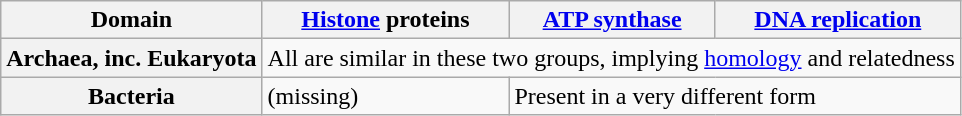<table class="wikitable">
<tr>
<th>Domain</th>
<th><a href='#'>Histone</a> proteins</th>
<th><a href='#'>ATP synthase</a></th>
<th><a href='#'>DNA replication</a></th>
</tr>
<tr>
<th>Archaea, inc. Eukaryota</th>
<td colspan=3>All are similar in these two groups, implying <a href='#'>homology</a> and relatedness</td>
</tr>
<tr>
<th>Bacteria</th>
<td>(missing)</td>
<td colspan=2>Present in a very different form</td>
</tr>
</table>
